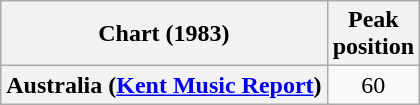<table class="wikitable sortable plainrowheaders" style="text-align:center">
<tr>
<th>Chart (1983)</th>
<th>Peak<br>position</th>
</tr>
<tr>
<th scope="row">Australia (<a href='#'>Kent Music Report</a>)</th>
<td>60</td>
</tr>
</table>
